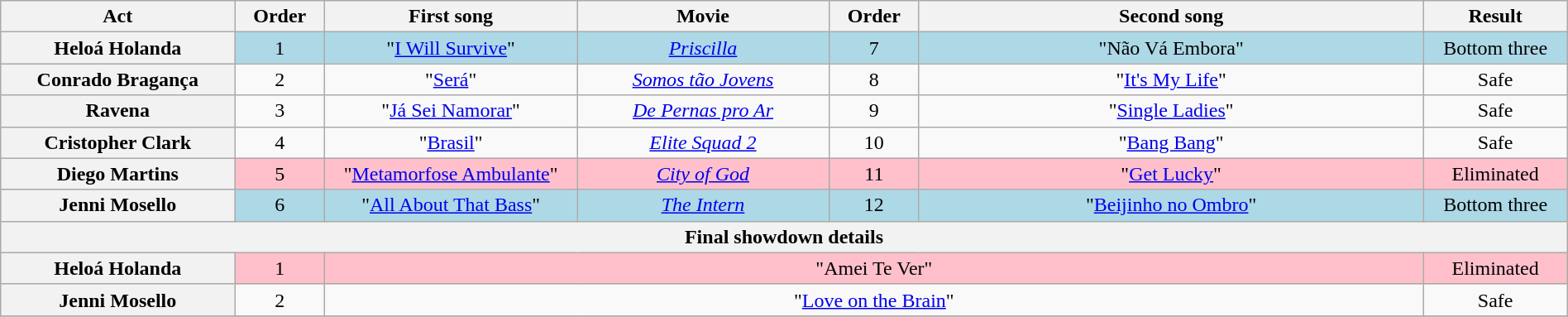<table class="wikitable plainrowheaders" style="text-align:center; width:100%;">
<tr>
<th scope="col" style="width:13%;">Act</th>
<th scope="col" style="width:05%;">Order</th>
<th scope="col" style="width:14%;">First song</th>
<th scope="col" style="width:14%;">Movie</th>
<th scope="col" style="width:05%;">Order</th>
<th scope="col" style="width:28%;">Second song</th>
<th scope="col" style="width:08%;">Result</th>
</tr>
<tr bgcolor="ADD8E6">
<th scope="row">Heloá Holanda</th>
<td>1</td>
<td>"<a href='#'>I Will Survive</a>"</td>
<td><em><a href='#'>Priscilla</a></em></td>
<td>7</td>
<td>"Não Vá Embora"</td>
<td>Bottom three</td>
</tr>
<tr>
<th scope="row">Conrado Bragança</th>
<td>2</td>
<td>"<a href='#'>Será</a>"</td>
<td><em><a href='#'>Somos tão Jovens</a></em></td>
<td>8</td>
<td>"<a href='#'>It's My Life</a>"</td>
<td>Safe</td>
</tr>
<tr>
<th scope="row">Ravena</th>
<td>3</td>
<td>"<a href='#'>Já Sei Namorar</a>"</td>
<td><em><a href='#'>De Pernas pro Ar</a></em></td>
<td>9</td>
<td>"<a href='#'>Single Ladies</a>"</td>
<td>Safe</td>
</tr>
<tr>
<th scope="row">Cristopher Clark</th>
<td>4</td>
<td>"<a href='#'>Brasil</a>"</td>
<td><em><a href='#'>Elite Squad 2</a></em></td>
<td>10</td>
<td>"<a href='#'>Bang Bang</a>"</td>
<td>Safe</td>
</tr>
<tr bgcolor="FFC0CB">
<th scope="row">Diego Martins</th>
<td>5</td>
<td>"<a href='#'>Metamorfose Ambulante</a>"</td>
<td><em><a href='#'>City of God</a></em></td>
<td>11</td>
<td>"<a href='#'>Get Lucky</a>"</td>
<td>Eliminated</td>
</tr>
<tr bgcolor="ADD8E6">
<th scope="row">Jenni Mosello</th>
<td>6</td>
<td>"<a href='#'>All About That Bass</a>"</td>
<td><em><a href='#'>The Intern</a></em></td>
<td>12</td>
<td>"<a href='#'>Beijinho no Ombro</a>"</td>
<td>Bottom three</td>
</tr>
<tr>
<th colspan="7">Final showdown details</th>
</tr>
<tr bgcolor="FFC0CB">
<th scope="row">Heloá Holanda</th>
<td>1</td>
<td colspan="4">"Amei Te Ver"</td>
<td>Eliminated</td>
</tr>
<tr>
<th scope="row">Jenni Mosello</th>
<td>2</td>
<td colspan="4">"<a href='#'>Love on the Brain</a>"</td>
<td>Safe</td>
</tr>
<tr>
</tr>
</table>
